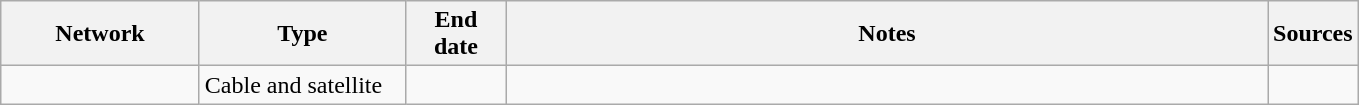<table class="wikitable">
<tr>
<th style="text-align:center; width:125px">Network</th>
<th style="text-align:center; width:130px">Type</th>
<th style="text-align:center; width:60px">End date</th>
<th style="text-align:center; width:500px">Notes</th>
<th style="text-align:center; width:30px">Sources</th>
</tr>
<tr>
<td><a href='#'></a></td>
<td>Cable and satellite</td>
<td></td>
<td></td>
<td></td>
</tr>
</table>
